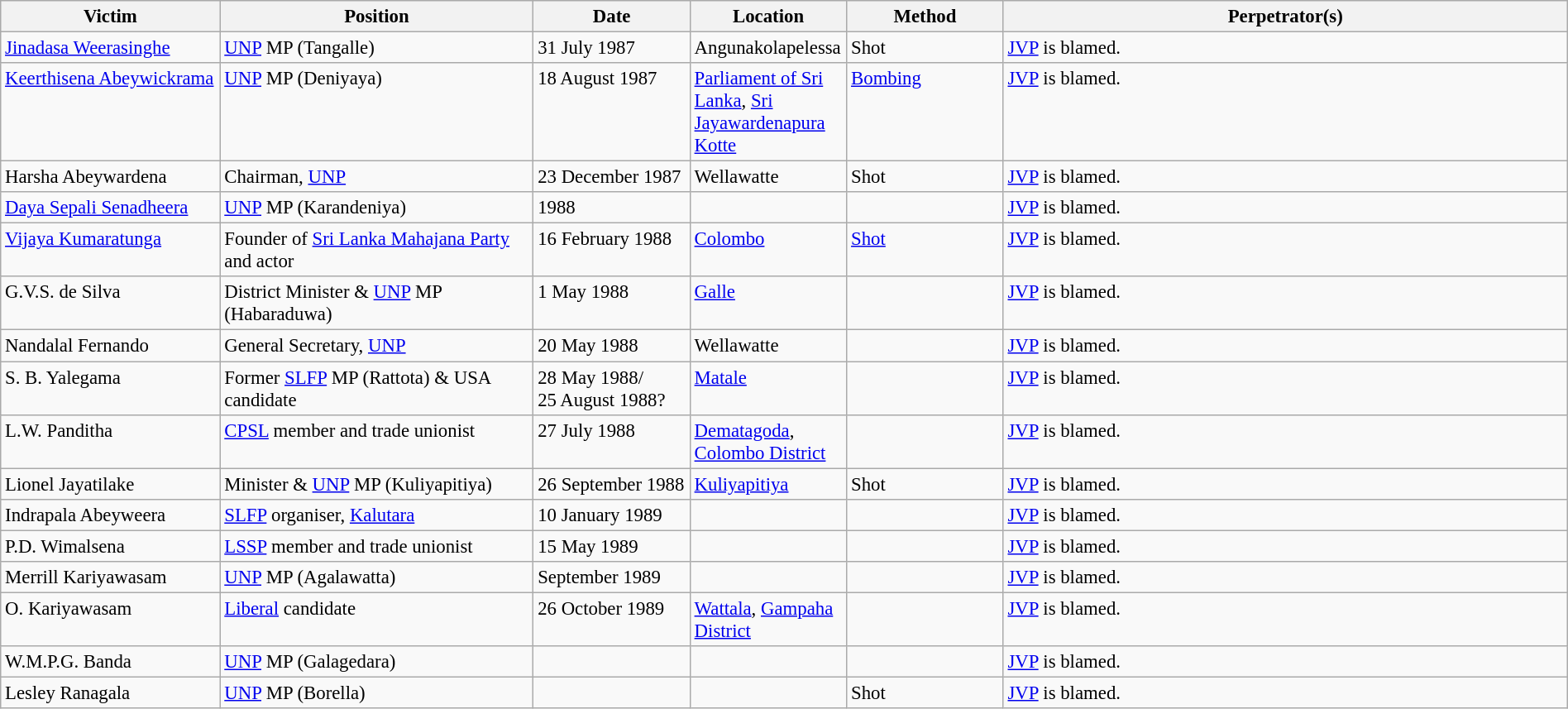<table class="wikitable" style="font-size:95%;width:100%;">
<tr>
<th width="14%">Victim</th>
<th width="20%">Position</th>
<th width="10%">Date</th>
<th width="10%">Location</th>
<th width="10%">Method</th>
<th width="36%">Perpetrator(s)</th>
</tr>
<tr>
<td><a href='#'>Jinadasa Weerasinghe</a></td>
<td><a href='#'>UNP</a> MP (Tangalle)</td>
<td>31 July 1987</td>
<td>Angunakolapelessa</td>
<td>Shot</td>
<td><a href='#'>JVP</a> is blamed.</td>
</tr>
<tr valign="top">
<td><a href='#'>Keerthisena Abeywickrama</a></td>
<td><a href='#'>UNP</a> MP (Deniyaya)</td>
<td>18 August 1987</td>
<td><a href='#'>Parliament of Sri Lanka</a>, <a href='#'>Sri Jayawardenapura Kotte</a></td>
<td><a href='#'>Bombing</a></td>
<td><a href='#'>JVP</a> is blamed.</td>
</tr>
<tr>
<td>Harsha Abeywardena</td>
<td>Chairman, <a href='#'>UNP</a></td>
<td>23 December 1987</td>
<td>Wellawatte</td>
<td>Shot</td>
<td><a href='#'>JVP</a> is blamed.</td>
</tr>
<tr valign="top">
<td><a href='#'>Daya Sepali Senadheera</a></td>
<td><a href='#'>UNP</a> MP (Karandeniya)</td>
<td>1988</td>
<td></td>
<td></td>
<td><a href='#'>JVP</a> is blamed.</td>
</tr>
<tr valign="top">
<td><a href='#'>Vijaya Kumaratunga</a></td>
<td>Founder of <a href='#'>Sri Lanka Mahajana Party</a> and actor</td>
<td>16 February 1988</td>
<td><a href='#'>Colombo</a></td>
<td><a href='#'>Shot</a></td>
<td><a href='#'>JVP</a> is blamed.</td>
</tr>
<tr valign="top">
<td>G.V.S. de Silva</td>
<td>District Minister & <a href='#'>UNP</a> MP (Habaraduwa)</td>
<td>1 May 1988</td>
<td><a href='#'>Galle</a></td>
<td></td>
<td><a href='#'>JVP</a> is blamed.</td>
</tr>
<tr>
<td>Nandalal Fernando</td>
<td>General Secretary, <a href='#'>UNP</a></td>
<td>20 May 1988</td>
<td>Wellawatte</td>
<td></td>
<td><a href='#'>JVP</a> is blamed.</td>
</tr>
<tr valign="top">
<td>S. B. Yalegama</td>
<td>Former <a href='#'>SLFP</a> MP (Rattota) & USA candidate</td>
<td>28 May 1988/<br>25 August 1988?</td>
<td><a href='#'>Matale</a></td>
<td></td>
<td><a href='#'>JVP</a> is blamed.</td>
</tr>
<tr valign="top">
<td>L.W. Panditha</td>
<td><a href='#'>CPSL</a> member and trade unionist</td>
<td>27 July 1988</td>
<td><a href='#'>Dematagoda</a>, <a href='#'>Colombo District</a></td>
<td></td>
<td><a href='#'>JVP</a> is blamed.</td>
</tr>
<tr valign="top">
<td>Lionel Jayatilake</td>
<td>Minister & <a href='#'>UNP</a> MP (Kuliyapitiya)</td>
<td>26 September 1988</td>
<td><a href='#'>Kuliyapitiya</a></td>
<td>Shot</td>
<td><a href='#'>JVP</a> is blamed.</td>
</tr>
<tr valign="top">
<td>Indrapala Abeyweera</td>
<td><a href='#'>SLFP</a> organiser, <a href='#'>Kalutara</a></td>
<td>10 January 1989</td>
<td></td>
<td></td>
<td><a href='#'>JVP</a> is blamed.</td>
</tr>
<tr valign="top">
<td>P.D. Wimalsena</td>
<td><a href='#'>LSSP</a> member and trade unionist</td>
<td>15 May 1989</td>
<td></td>
<td></td>
<td><a href='#'>JVP</a> is blamed.</td>
</tr>
<tr valign="top">
<td>Merrill Kariyawasam</td>
<td><a href='#'>UNP</a> MP (Agalawatta)</td>
<td>September 1989</td>
<td></td>
<td></td>
<td><a href='#'>JVP</a> is blamed.</td>
</tr>
<tr valign=top>
<td>O. Kariyawasam</td>
<td><a href='#'>Liberal</a> candidate</td>
<td>26 October 1989</td>
<td><a href='#'>Wattala</a>, <a href='#'>Gampaha District</a></td>
<td></td>
<td><a href='#'>JVP</a> is blamed.</td>
</tr>
<tr valign=top>
<td>W.M.P.G. Banda</td>
<td><a href='#'>UNP</a> MP (Galagedara)</td>
<td></td>
<td></td>
<td></td>
<td><a href='#'>JVP</a> is blamed.</td>
</tr>
<tr valign=top>
<td>Lesley Ranagala</td>
<td><a href='#'>UNP</a> MP (Borella)</td>
<td></td>
<td></td>
<td>Shot</td>
<td><a href='#'>JVP</a> is blamed.</td>
</tr>
</table>
